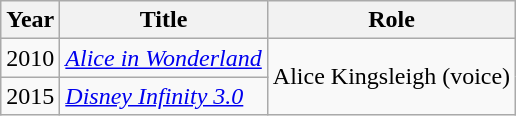<table class="wikitable">
<tr>
<th>Year</th>
<th>Title</th>
<th>Role</th>
</tr>
<tr>
<td>2010</td>
<td><em><a href='#'>Alice in Wonderland</a></em></td>
<td rowspan=2>Alice Kingsleigh (voice)</td>
</tr>
<tr>
<td>2015</td>
<td><em><a href='#'>Disney Infinity 3.0</a></em></td>
</tr>
</table>
